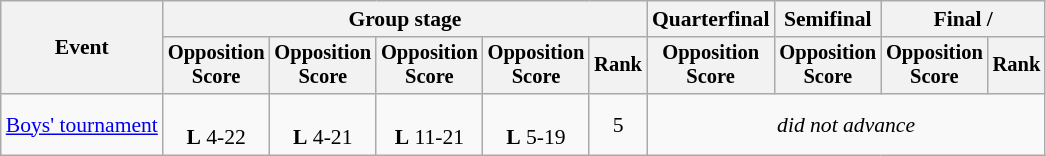<table class="wikitable" style="font-size:90%">
<tr>
<th rowspan=2>Event</th>
<th colspan=5>Group stage</th>
<th>Quarterfinal</th>
<th>Semifinal</th>
<th colspan=2>Final / </th>
</tr>
<tr style="font-size:95%">
<th>Opposition<br>Score</th>
<th>Opposition<br>Score</th>
<th>Opposition<br>Score</th>
<th>Opposition<br>Score</th>
<th>Rank</th>
<th>Opposition<br>Score</th>
<th>Opposition<br>Score</th>
<th>Opposition<br>Score</th>
<th>Rank</th>
</tr>
<tr align=center>
<td align=left><a href='#'>Boys' tournament</a></td>
<td><br> <strong>L</strong> 4-22</td>
<td><br> <strong>L</strong> 4-21</td>
<td><br> <strong>L</strong> 11-21</td>
<td><br> <strong>L</strong> 5-19</td>
<td>5</td>
<td colspan=4><em>did not advance</em></td>
</tr>
</table>
